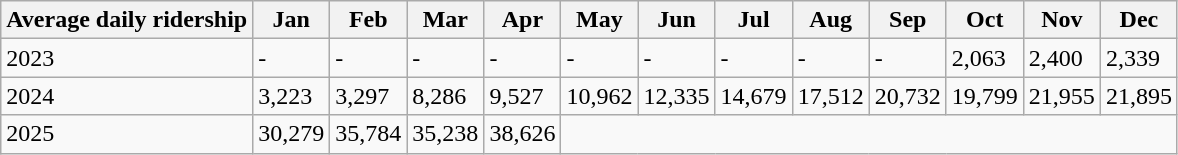<table class="wikitable defaultcenter col1left col13right">
<tr>
<th>Average daily ridership</th>
<th>Jan</th>
<th>Feb</th>
<th>Mar</th>
<th>Apr</th>
<th>May</th>
<th>Jun</th>
<th>Jul</th>
<th>Aug</th>
<th>Sep</th>
<th>Oct</th>
<th>Nov</th>
<th>Dec</th>
</tr>
<tr>
<td>2023</td>
<td>-</td>
<td>-</td>
<td>-</td>
<td>-</td>
<td>-</td>
<td>-</td>
<td>-</td>
<td>-</td>
<td>-</td>
<td>2,063</td>
<td>2,400</td>
<td>2,339</td>
</tr>
<tr>
<td>2024</td>
<td>3,223</td>
<td>3,297</td>
<td>8,286</td>
<td>9,527</td>
<td>10,962</td>
<td>12,335</td>
<td>14,679</td>
<td>17,512</td>
<td>20,732</td>
<td>19,799</td>
<td>21,955</td>
<td>21,895</td>
</tr>
<tr>
<td>2025</td>
<td>30,279</td>
<td>35,784</td>
<td>35,238</td>
<td>38,626</td>
</tr>
</table>
